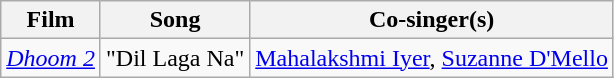<table class="wikitable plainrowheaders" textcolor:#000;">
<tr>
<th scope="col"><strong>Film</strong></th>
<th scope="col"><strong>Song</strong></th>
<th scope="col"><strong>Co-singer(s)</strong></th>
</tr>
<tr>
<td><em><a href='#'>Dhoom 2</a></em></td>
<td>"Dil Laga Na"</td>
<td><a href='#'>Mahalakshmi Iyer</a>, <a href='#'>Suzanne D'Mello</a></td>
</tr>
</table>
